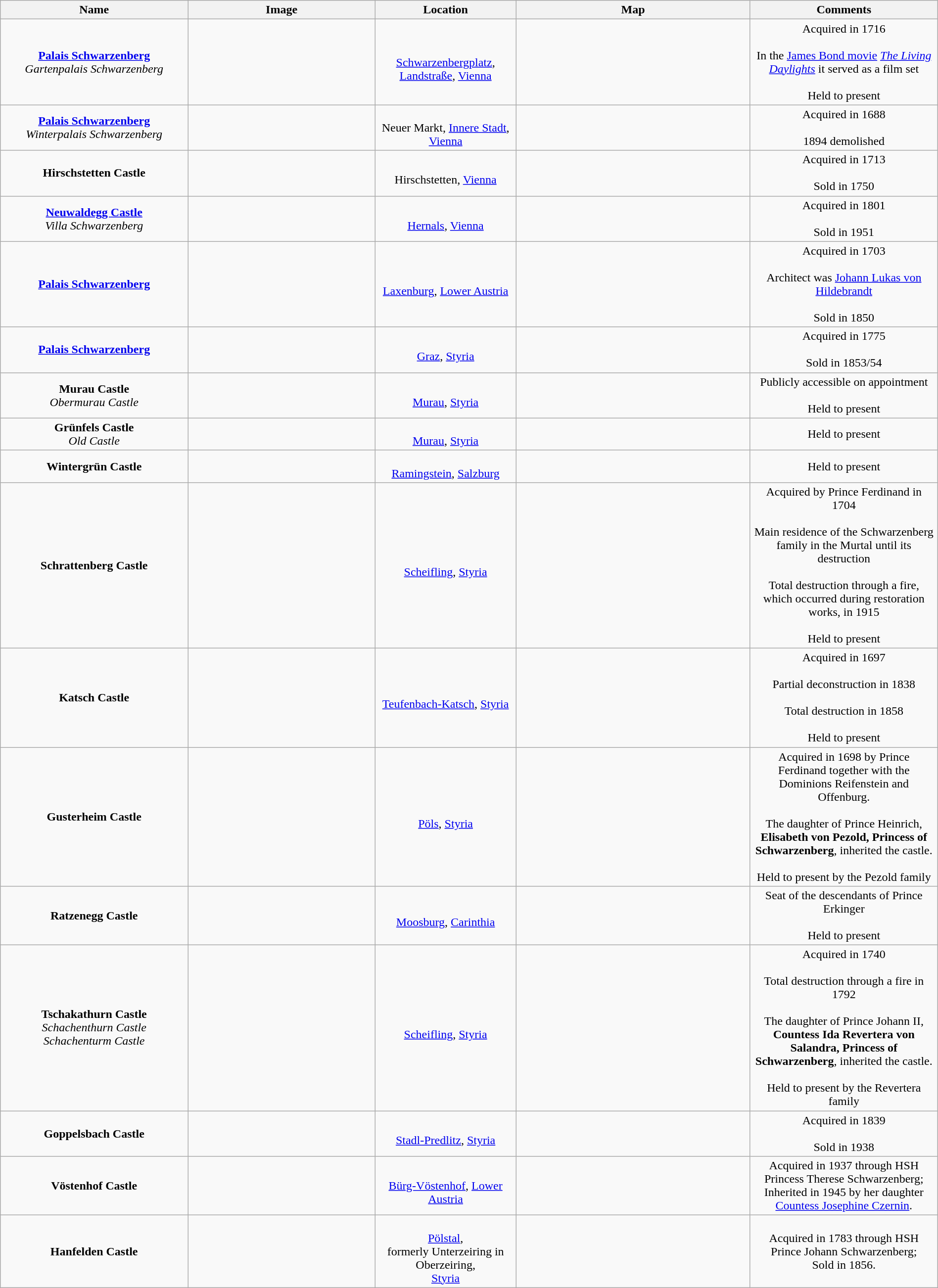<table class="wikitable" style="text-align:center; width:100%">
<tr>
<th width=20%>Name</th>
<th width=20%>Image</th>
<th width=15%>Location</th>
<th width=25%>Map</th>
<th width=20%>Comments</th>
</tr>
<tr>
<td><strong><a href='#'>Palais Schwarzenberg</a></strong><br><em>Gartenpalais Schwarzenberg</em></td>
<td></td>
<td><br><a href='#'>Schwarzenbergplatz</a>, <a href='#'>Landstraße</a>, <a href='#'>Vienna</a></td>
<td></td>
<td>Acquired in 1716<br><br>In the <a href='#'>James Bond movie</a> <em><a href='#'>The Living Daylights</a></em> it served as a film set<br><br>Held to present</td>
</tr>
<tr>
<td><strong><a href='#'>Palais Schwarzenberg</a></strong><br><em>Winterpalais Schwarzenberg</em></td>
<td></td>
<td><br>Neuer Markt, <a href='#'>Innere Stadt</a>, <a href='#'>Vienna</a></td>
<td></td>
<td>Acquired in 1688<br><br>1894 demolished</td>
</tr>
<tr>
<td><strong>Hirschstetten Castle</strong></td>
<td></td>
<td><br>Hirschstetten, <a href='#'>Vienna</a></td>
<td></td>
<td>Acquired in 1713<br><br>Sold in 1750</td>
</tr>
<tr>
<td><strong><a href='#'>Neuwaldegg Castle</a></strong><br><em>Villa Schwarzenberg</em></td>
<td></td>
<td><br><a href='#'>Hernals</a>, <a href='#'>Vienna</a></td>
<td></td>
<td>Acquired in 1801<br><br>Sold in 1951</td>
</tr>
<tr>
<td><strong><a href='#'>Palais Schwarzenberg</a></strong></td>
<td></td>
<td><br><a href='#'>Laxenburg</a>, <a href='#'>Lower Austria</a></td>
<td></td>
<td>Acquired in 1703<br><br>Architect was <a href='#'>Johann Lukas von Hildebrandt</a><br><br>Sold in 1850</td>
</tr>
<tr>
<td><strong><a href='#'>Palais Schwarzenberg</a></strong></td>
<td></td>
<td><br><a href='#'>Graz</a>, <a href='#'>Styria</a></td>
<td></td>
<td>Acquired in 1775<br><br>Sold in 1853/54</td>
</tr>
<tr>
<td><strong>Murau Castle</strong><br><em>Obermurau Castle</em></td>
<td></td>
<td><br><a href='#'>Murau</a>, <a href='#'>Styria</a></td>
<td></td>
<td>Publicly accessible on appointment<br><br>Held to present</td>
</tr>
<tr>
<td><strong>Grünfels Castle</strong><br><em>Old Castle</em></td>
<td></td>
<td><br><a href='#'>Murau</a>, <a href='#'>Styria</a></td>
<td></td>
<td>Held to present</td>
</tr>
<tr>
<td><strong>Wintergrün Castle</strong></td>
<td></td>
<td><br><a href='#'>Ramingstein</a>, <a href='#'>Salzburg</a></td>
<td></td>
<td>Held to present</td>
</tr>
<tr>
<td><strong>Schrattenberg Castle</strong></td>
<td></td>
<td><br><a href='#'>Scheifling</a>, <a href='#'>Styria</a></td>
<td></td>
<td>Acquired by Prince Ferdinand in 1704<br><br>Main residence of the Schwarzenberg family in the Murtal until its destruction<br><br>Total destruction through a fire, which occurred during restoration works, in 1915<br><br>Held to present</td>
</tr>
<tr>
<td><strong>Katsch Castle</strong></td>
<td></td>
<td><br><a href='#'>Teufenbach-Katsch</a>, <a href='#'>Styria</a></td>
<td></td>
<td>Acquired in 1697<br><br>Partial deconstruction in 1838<br><br>Total destruction in 1858<br><br>Held to present</td>
</tr>
<tr>
<td><strong>Gusterheim Castle</strong></td>
<td></td>
<td><br><a href='#'>Pöls</a>, <a href='#'>Styria</a></td>
<td></td>
<td>Acquired in 1698 by Prince Ferdinand together with the Dominions Reifenstein and Offenburg.<br><br>The daughter of Prince Heinrich, <strong>Elisabeth von Pezold, Princess of Schwarzenberg</strong>, inherited the castle.<br><br>Held to present by the Pezold family</td>
</tr>
<tr>
<td><strong>Ratzenegg Castle</strong></td>
<td></td>
<td><br><a href='#'>Moosburg</a>, <a href='#'>Carinthia</a></td>
<td></td>
<td>Seat of the descendants of Prince Erkinger<br><br>Held to present</td>
</tr>
<tr>
<td><strong>Tschakathurn Castle</strong><br><em>Schachenthurn Castle</em><br><em>Schachenturm Castle</em></td>
<td></td>
<td><br><a href='#'>Scheifling</a>, <a href='#'>Styria</a></td>
<td></td>
<td>Acquired in 1740<br><br>Total destruction through a fire in 1792<br><br>The daughter of Prince Johann II, <strong>Countess Ida Revertera von Salandra, Princess of Schwarzenberg</strong>, inherited the castle.<br><br>Held to present by the Revertera family</td>
</tr>
<tr>
<td><strong>Goppelsbach Castle</strong></td>
<td></td>
<td><br><a href='#'>Stadl-Predlitz</a>, <a href='#'>Styria</a></td>
<td></td>
<td>Acquired in 1839<br><br>Sold in 1938</td>
</tr>
<tr>
<td><strong>Vöstenhof Castle</strong></td>
<td></td>
<td><br><a href='#'>Bürg-Vöstenhof</a>, <a href='#'>Lower Austria</a></td>
<td></td>
<td>Acquired in 1937 through HSH Princess Therese Schwarzenberg;<br>Inherited in 1945 by her daughter <a href='#'>Countess Josephine Czernin</a>.</td>
</tr>
<tr>
<td><strong>Hanfelden Castle</strong></td>
<td></td>
<td><br><a href='#'>Pölstal</a>,<br>formerly Unterzeiring in Oberzeiring,<br><a href='#'>Styria</a></td>
<td></td>
<td>Acquired in 1783 through HSH Prince Johann Schwarzenberg;<br>Sold in 1856.</td>
</tr>
</table>
